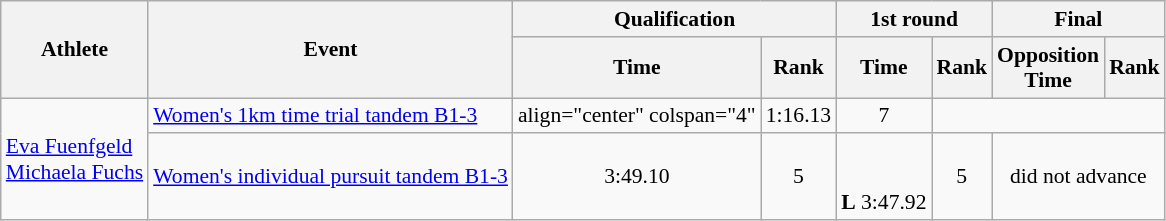<table class=wikitable style="font-size:90%">
<tr>
<th rowspan="2">Athlete</th>
<th rowspan="2">Event</th>
<th colspan="2">Qualification</th>
<th colspan="2">1st round</th>
<th colspan="2">Final</th>
</tr>
<tr>
<th>Time</th>
<th>Rank</th>
<th>Time</th>
<th>Rank</th>
<th>Opposition<br>Time</th>
<th>Rank</th>
</tr>
<tr>
<td rowspan="2"><a href='#'>Eva Fuenfgeld</a><br> <a href='#'>Michaela Fuchs</a></td>
<td><a href='#'>Women's 1km time trial tandem B1-3</a></td>
<td>align="center" colspan="4" </td>
<td align="center">1:16.13</td>
<td align="center">7</td>
</tr>
<tr>
<td><a href='#'>Women's individual pursuit tandem B1-3</a></td>
<td align="center">3:49.10</td>
<td align="center">5</td>
<td align="center"><br> <br> <strong>L</strong> 3:47.92</td>
<td align="center">5</td>
<td align="center" colspan="2">did not advance</td>
</tr>
</table>
